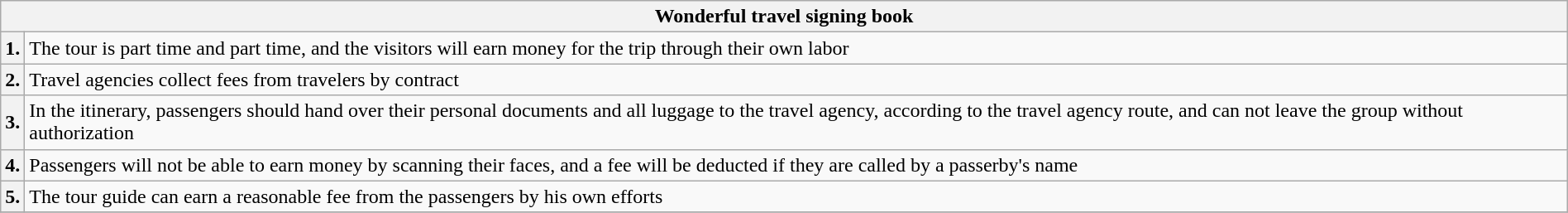<table class="wikitable collapsible plainrowheaders" style="width:100%">
<tr>
<th colspan="2">Wonderful travel signing book</th>
</tr>
<tr>
<th scope="row">1.</th>
<td>The tour is part time and part time, and the visitors will earn money for the trip through their own labor</td>
</tr>
<tr>
<th scope="row">2.</th>
<td>Travel agencies collect fees from travelers by contract</td>
</tr>
<tr>
<th scope="row">3.</th>
<td>In the itinerary, passengers should hand over their personal documents and all luggage to the travel agency, according to the travel agency route, and can not leave the group without authorization</td>
</tr>
<tr>
<th scope="row">4.</th>
<td>Passengers will not be able to earn money by scanning their faces, and a fee will be deducted if they are called by a passerby's name</td>
</tr>
<tr>
<th scope="row">5.</th>
<td>The tour guide can earn a reasonable fee from the passengers by his own efforts</td>
</tr>
<tr>
</tr>
</table>
